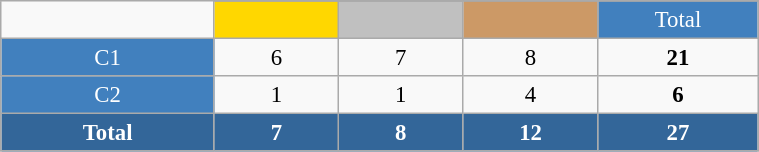<table class="wikitable"  style="font-size:95%; text-align:center; border:gray solid 1px; width:40%;">
<tr>
<td rowspan="2" style="width:3%;"></td>
</tr>
<tr>
<td style="width:2%;" bgcolor=gold></td>
<td style="width:2%;" bgcolor=silver></td>
<td style="width:2%;" bgcolor=cc9966></td>
<td style="width:2%; background-color:#4180be; color:white;">Total</td>
</tr>
<tr>
<td style="background-color:#4180be; color:white;">C1</td>
<td>6</td>
<td>7</td>
<td>8</td>
<td><strong>21</strong></td>
</tr>
<tr>
<td style="background-color:#4180be; color:white;">C2</td>
<td>1</td>
<td>1</td>
<td>4</td>
<td><strong>6</strong></td>
</tr>
<tr style="background:#369; color:white;">
<td><strong>Total</strong></td>
<td><strong>7</strong></td>
<td><strong>8</strong></td>
<td><strong>12</strong></td>
<td><strong>27</strong></td>
</tr>
</table>
